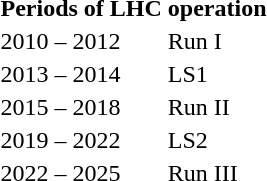<table>
<tr>
<td><strong>Periods of LHC</strong></td>
<td><strong>operation</strong></td>
</tr>
<tr>
<td>2010 – 2012</td>
<td>Run I</td>
</tr>
<tr>
<td>2013 – 2014</td>
<td>LS1</td>
</tr>
<tr>
<td>2015 – 2018</td>
<td>Run II</td>
</tr>
<tr>
<td>2019 – 2022</td>
<td>LS2</td>
</tr>
<tr>
<td>2022 – 2025</td>
<td>Run III</td>
</tr>
</table>
